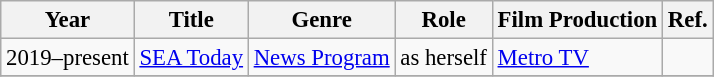<table class="wikitable" style="font-size: 95%;">
<tr>
<th>Year</th>
<th>Title</th>
<th>Genre</th>
<th>Role</th>
<th>Film Production</th>
<th>Ref.</th>
</tr>
<tr>
<td>2019–present</td>
<td><a href='#'>SEA Today</a></td>
<td><a href='#'>News Program</a></td>
<td>as herself</td>
<td><a href='#'>Metro TV</a></td>
<td></td>
</tr>
<tr>
</tr>
</table>
